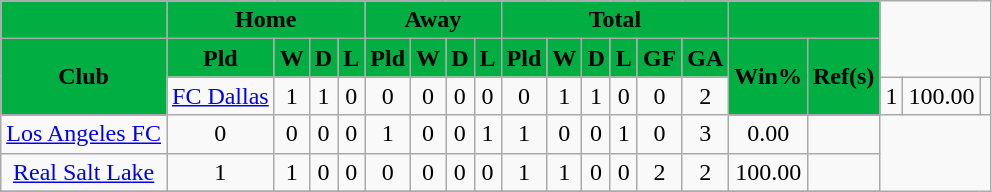<table class="wikitable plainrowheaders sortable" style="text-align:center">
<tr>
<th style="background-color:#00AE42; color:#000000"></th>
<th style="background-color:#00AE42; color:#000000" colspan="4">Home</th>
<th style="background-color:#00AE42; color:#000000" colspan="4">Away</th>
<th style="background-color:#00AE42; color:#000000" colspan="6">Total</th>
<th style="background-color:#00AE42; color:#000000" colspan="2"></th>
</tr>
<tr>
<th style="background-color:#00AE42; color:#000000" rowspan="2">Club</th>
<th style="background-color:#00AE42; color:#000000">Pld</th>
<th style="background-color:#00AE42; color:#000000">W</th>
<th style="background-color:#00AE42; color:#000000">D</th>
<th style="background-color:#00AE42; color:#000000">L</th>
<th style="background-color:#00AE42; color:#000000">Pld</th>
<th style="background-color:#00AE42; color:#000000">W</th>
<th style="background-color:#00AE42; color:#000000">D</th>
<th style="background-color:#00AE42; color:#000000">L</th>
<th style="background-color:#00AE42; color:#000000">Pld</th>
<th style="background-color:#00AE42; color:#000000">W</th>
<th style="background-color:#00AE42; color:#000000">D</th>
<th style="background-color:#00AE42; color:#000000">L</th>
<th style="background-color:#00AE42; color:#000000">GF</th>
<th style="background-color:#00AE42; color:#000000">GA</th>
<th style="background-color:#00AE42; color:#000000" rowspan="2">Win%</th>
<th style="background-color:#00AE42; color:#000000" class="unsortable" rowspan="2">Ref(s)</th>
</tr>
<tr>
<td><a href='#'>FC Dallas</a></td>
<td>1</td>
<td>1</td>
<td>0</td>
<td>0</td>
<td>0</td>
<td>0</td>
<td>0</td>
<td>0</td>
<td>1</td>
<td>1</td>
<td>0</td>
<td>0</td>
<td>2</td>
<td>1</td>
<td>100.00</td>
<td></td>
</tr>
<tr>
<td><a href='#'>Los Angeles FC</a></td>
<td>0</td>
<td>0</td>
<td>0</td>
<td>0</td>
<td>1</td>
<td>0</td>
<td>0</td>
<td>1</td>
<td>1</td>
<td>0</td>
<td>0</td>
<td>1</td>
<td>0</td>
<td>3</td>
<td>0.00</td>
<td></td>
</tr>
<tr>
<td><a href='#'>Real Salt Lake</a></td>
<td>1</td>
<td>1</td>
<td>0</td>
<td>0</td>
<td>0</td>
<td>0</td>
<td>0</td>
<td>0</td>
<td>1</td>
<td>1</td>
<td>0</td>
<td>0</td>
<td>2</td>
<td>2</td>
<td>100.00</td>
<td></td>
</tr>
<tr>
</tr>
</table>
